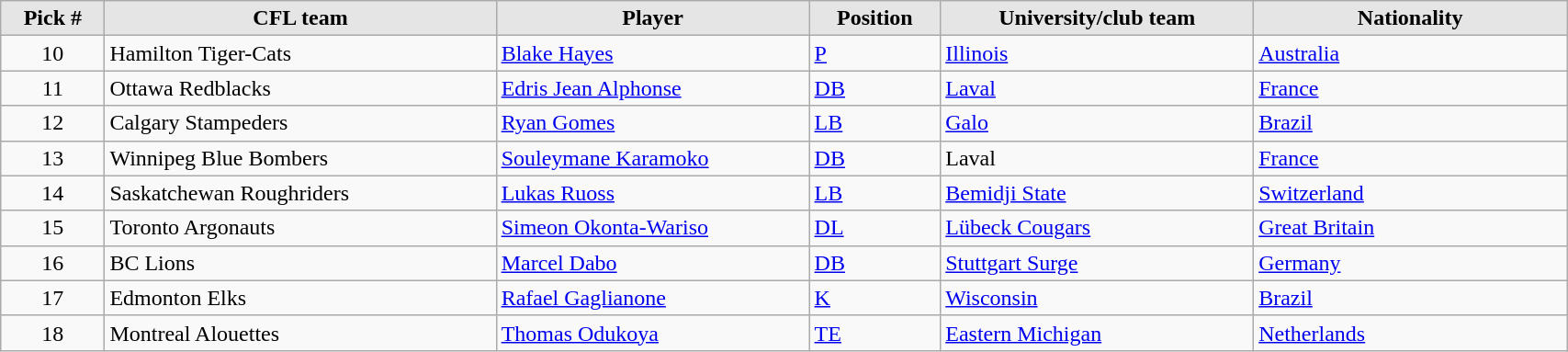<table class="wikitable" style="width: 90%">
<tr>
<th style="background:#E5E5E5;">Pick #</th>
<th width=25% style="background:#E5E5E5;">CFL team</th>
<th width=20% style="background:#E5E5E5;">Player</th>
<th style="background:#E5E5E5;">Position</th>
<th width=20% style="background:#E5E5E5;">University/club team</th>
<th width=20% style="background:#E5E5E5;">Nationality</th>
</tr>
<tr>
<td align=center>10</td>
<td>Hamilton Tiger-Cats</td>
<td><a href='#'>Blake Hayes</a></td>
<td><a href='#'>P</a></td>
<td><a href='#'>Illinois</a></td>
<td> <a href='#'>Australia</a></td>
</tr>
<tr>
<td align=center>11</td>
<td>Ottawa Redblacks</td>
<td><a href='#'>Edris Jean Alphonse</a></td>
<td><a href='#'>DB</a></td>
<td><a href='#'>Laval</a></td>
<td> <a href='#'>France</a></td>
</tr>
<tr>
<td align=center>12</td>
<td>Calgary Stampeders</td>
<td><a href='#'>Ryan Gomes</a></td>
<td><a href='#'>LB</a></td>
<td><a href='#'>Galo</a></td>
<td> <a href='#'>Brazil</a></td>
</tr>
<tr>
<td align=center>13</td>
<td>Winnipeg Blue Bombers</td>
<td><a href='#'>Souleymane Karamoko</a></td>
<td><a href='#'>DB</a></td>
<td>Laval</td>
<td> <a href='#'>France</a></td>
</tr>
<tr>
<td align=center>14</td>
<td>Saskatchewan Roughriders</td>
<td><a href='#'>Lukas Ruoss</a></td>
<td><a href='#'>LB</a></td>
<td><a href='#'>Bemidji State</a></td>
<td> <a href='#'>Switzerland</a></td>
</tr>
<tr>
<td align=center>15</td>
<td>Toronto Argonauts</td>
<td><a href='#'>Simeon Okonta-Wariso</a></td>
<td><a href='#'>DL</a></td>
<td><a href='#'>Lübeck Cougars</a></td>
<td> <a href='#'>Great Britain</a></td>
</tr>
<tr>
<td align=center>16</td>
<td>BC Lions</td>
<td><a href='#'>Marcel Dabo</a></td>
<td><a href='#'>DB</a></td>
<td><a href='#'>Stuttgart Surge</a></td>
<td> <a href='#'>Germany</a></td>
</tr>
<tr>
<td align=center>17</td>
<td>Edmonton Elks</td>
<td><a href='#'>Rafael Gaglianone</a></td>
<td><a href='#'>K</a></td>
<td><a href='#'>Wisconsin</a></td>
<td> <a href='#'>Brazil</a></td>
</tr>
<tr>
<td align=center>18</td>
<td>Montreal Alouettes</td>
<td><a href='#'>Thomas Odukoya</a></td>
<td><a href='#'>TE</a></td>
<td><a href='#'>Eastern Michigan</a></td>
<td> <a href='#'>Netherlands</a></td>
</tr>
</table>
